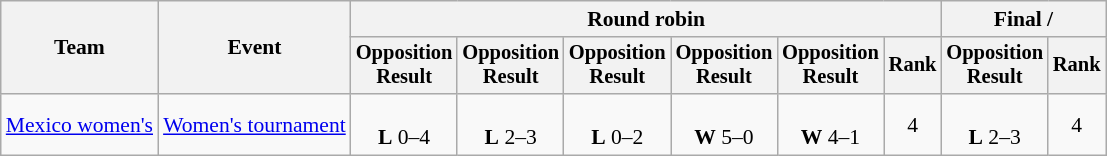<table class=wikitable style=font-size:90%;text-align:center>
<tr>
<th rowspan=2>Team</th>
<th rowspan=2>Event</th>
<th colspan=6>Round robin</th>
<th colspan=2>Final / </th>
</tr>
<tr style=font-size:95%>
<th>Opposition<br>Result</th>
<th>Opposition<br>Result</th>
<th>Opposition<br>Result</th>
<th>Opposition<br>Result</th>
<th>Opposition<br>Result</th>
<th>Rank</th>
<th>Opposition<br>Result</th>
<th>Rank</th>
</tr>
<tr>
<td align=left><a href='#'>Mexico women's</a></td>
<td align=left><a href='#'>Women's tournament</a></td>
<td><br><strong>L</strong> 0–4</td>
<td><br><strong>L</strong> 2–3</td>
<td><br><strong>L</strong> 0–2</td>
<td><br><strong>W</strong> 5–0</td>
<td><br><strong>W</strong> 4–1</td>
<td>4</td>
<td><br><strong>L</strong> 2–3</td>
<td>4</td>
</tr>
</table>
